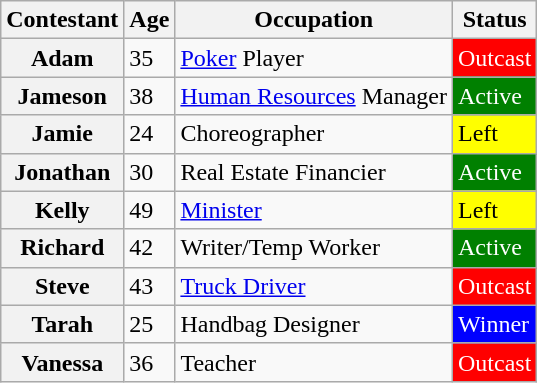<table class="wikitable">
<tr>
<th>Contestant</th>
<th>Age</th>
<th>Occupation</th>
<th>Status</th>
</tr>
<tr>
<th>Adam</th>
<td>35</td>
<td><a href='#'>Poker</a> Player</td>
<td style="background:red; color:white;">Outcast</td>
</tr>
<tr>
<th>Jameson</th>
<td>38</td>
<td><a href='#'>Human Resources</a> Manager</td>
<td style="background:green; color:white;">Active</td>
</tr>
<tr>
<th>Jamie</th>
<td>24</td>
<td>Choreographer</td>
<td style="background:yellow; color:black;">Left</td>
</tr>
<tr>
<th>Jonathan</th>
<td>30</td>
<td>Real Estate Financier</td>
<td style="background:green; color:white;">Active</td>
</tr>
<tr>
<th>Kelly</th>
<td>49</td>
<td><a href='#'>Minister</a></td>
<td style="background:yellow; color:black;">Left</td>
</tr>
<tr>
<th>Richard</th>
<td>42</td>
<td>Writer/Temp Worker</td>
<td style="background:green; color:white;">Active</td>
</tr>
<tr>
<th>Steve</th>
<td>43</td>
<td><a href='#'>Truck Driver</a></td>
<td style="background:red; color:white;">Outcast</td>
</tr>
<tr>
<th>Tarah</th>
<td>25</td>
<td>Handbag Designer</td>
<td style="background:blue; color:white;">Winner</td>
</tr>
<tr>
<th>Vanessa</th>
<td>36</td>
<td>Teacher</td>
<td style="background:red; color:white;">Outcast</td>
</tr>
</table>
